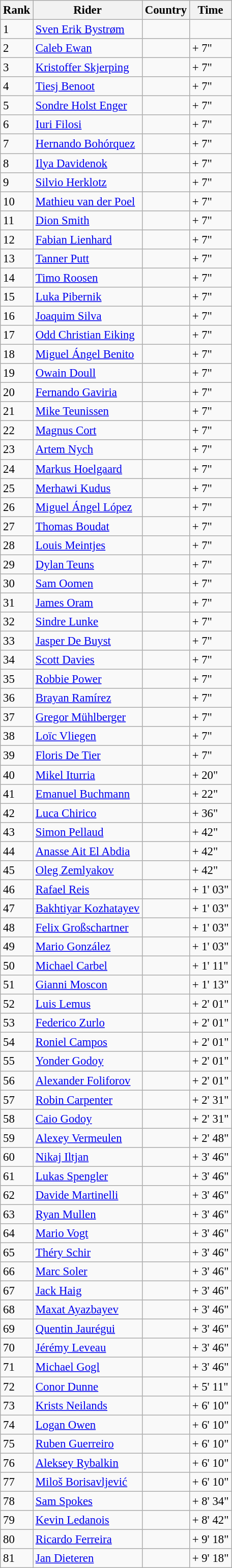<table class="wikitable" style="font-size:95%; text-align:left;">
<tr>
<th>Rank</th>
<th>Rider</th>
<th>Country</th>
<th>Time</th>
</tr>
<tr>
<td>1</td>
<td><a href='#'>Sven Erik Bystrøm</a></td>
<td></td>
<td></td>
</tr>
<tr>
<td>2</td>
<td><a href='#'>Caleb Ewan</a></td>
<td></td>
<td>+ 7"</td>
</tr>
<tr>
<td>3</td>
<td><a href='#'>Kristoffer Skjerping</a></td>
<td></td>
<td>+ 7"</td>
</tr>
<tr>
<td>4</td>
<td><a href='#'>Tiesj Benoot</a></td>
<td></td>
<td>+ 7"</td>
</tr>
<tr>
<td>5</td>
<td><a href='#'>Sondre Holst Enger</a></td>
<td></td>
<td>+ 7"</td>
</tr>
<tr>
<td>6</td>
<td><a href='#'>Iuri Filosi</a></td>
<td></td>
<td>+ 7"</td>
</tr>
<tr>
<td>7</td>
<td><a href='#'>Hernando Bohórquez</a></td>
<td></td>
<td>+ 7"</td>
</tr>
<tr>
<td>8</td>
<td><a href='#'>Ilya Davidenok</a></td>
<td></td>
<td>+ 7"</td>
</tr>
<tr>
<td>9</td>
<td><a href='#'>Silvio Herklotz</a></td>
<td></td>
<td>+ 7"</td>
</tr>
<tr>
<td>10</td>
<td><a href='#'>Mathieu van der Poel</a></td>
<td></td>
<td>+ 7"</td>
</tr>
<tr>
<td>11</td>
<td><a href='#'>Dion Smith</a></td>
<td></td>
<td>+ 7"</td>
</tr>
<tr>
<td>12</td>
<td><a href='#'>Fabian Lienhard</a></td>
<td></td>
<td>+ 7"</td>
</tr>
<tr>
<td>13</td>
<td><a href='#'>Tanner Putt</a></td>
<td></td>
<td>+ 7"</td>
</tr>
<tr>
<td>14</td>
<td><a href='#'>Timo Roosen</a></td>
<td></td>
<td>+ 7"</td>
</tr>
<tr>
<td>15</td>
<td><a href='#'>Luka Pibernik</a></td>
<td></td>
<td>+ 7"</td>
</tr>
<tr>
<td>16</td>
<td><a href='#'>Joaquim Silva</a></td>
<td></td>
<td>+ 7"</td>
</tr>
<tr>
<td>17</td>
<td><a href='#'>Odd Christian Eiking</a></td>
<td></td>
<td>+ 7"</td>
</tr>
<tr>
<td>18</td>
<td><a href='#'>Miguel Ángel Benito</a></td>
<td></td>
<td>+ 7"</td>
</tr>
<tr>
<td>19</td>
<td><a href='#'>Owain Doull</a></td>
<td></td>
<td>+ 7"</td>
</tr>
<tr>
<td>20</td>
<td><a href='#'>Fernando Gaviria</a></td>
<td></td>
<td>+ 7"</td>
</tr>
<tr>
<td>21</td>
<td><a href='#'>Mike Teunissen</a></td>
<td></td>
<td>+ 7"</td>
</tr>
<tr>
<td>22</td>
<td><a href='#'>Magnus Cort</a></td>
<td></td>
<td>+ 7"</td>
</tr>
<tr>
<td>23</td>
<td><a href='#'>Artem Nych</a></td>
<td></td>
<td>+ 7"</td>
</tr>
<tr>
<td>24</td>
<td><a href='#'>Markus Hoelgaard</a></td>
<td></td>
<td>+ 7"</td>
</tr>
<tr>
<td>25</td>
<td><a href='#'>Merhawi Kudus</a></td>
<td></td>
<td>+ 7"</td>
</tr>
<tr>
<td>26</td>
<td><a href='#'>Miguel Ángel López</a></td>
<td></td>
<td>+ 7"</td>
</tr>
<tr>
<td>27</td>
<td><a href='#'>Thomas Boudat</a></td>
<td></td>
<td>+ 7"</td>
</tr>
<tr>
<td>28</td>
<td><a href='#'>Louis Meintjes</a></td>
<td></td>
<td>+ 7"</td>
</tr>
<tr>
<td>29</td>
<td><a href='#'>Dylan Teuns</a></td>
<td></td>
<td>+ 7"</td>
</tr>
<tr>
<td>30</td>
<td><a href='#'>Sam Oomen</a></td>
<td></td>
<td>+ 7"</td>
</tr>
<tr>
<td>31</td>
<td><a href='#'>James Oram</a></td>
<td></td>
<td>+ 7"</td>
</tr>
<tr>
<td>32</td>
<td><a href='#'>Sindre Lunke</a></td>
<td></td>
<td>+ 7"</td>
</tr>
<tr>
<td>33</td>
<td><a href='#'>Jasper De Buyst</a></td>
<td></td>
<td>+ 7"</td>
</tr>
<tr>
<td>34</td>
<td><a href='#'>Scott Davies</a></td>
<td></td>
<td>+ 7"</td>
</tr>
<tr>
<td>35</td>
<td><a href='#'>Robbie Power</a></td>
<td></td>
<td>+ 7"</td>
</tr>
<tr>
<td>36</td>
<td><a href='#'>Brayan Ramírez</a></td>
<td></td>
<td>+ 7"</td>
</tr>
<tr>
<td>37</td>
<td><a href='#'>Gregor Mühlberger</a></td>
<td></td>
<td>+ 7"</td>
</tr>
<tr>
<td>38</td>
<td><a href='#'>Loïc Vliegen</a></td>
<td></td>
<td>+ 7"</td>
</tr>
<tr>
<td>39</td>
<td><a href='#'>Floris De Tier</a></td>
<td></td>
<td>+ 7"</td>
</tr>
<tr>
<td>40</td>
<td><a href='#'>Mikel Iturria</a></td>
<td></td>
<td>+ 20"</td>
</tr>
<tr>
<td>41</td>
<td><a href='#'>Emanuel Buchmann</a></td>
<td></td>
<td>+ 22"</td>
</tr>
<tr>
<td>42</td>
<td><a href='#'>Luca Chirico</a></td>
<td></td>
<td>+ 36"</td>
</tr>
<tr>
<td>43</td>
<td><a href='#'>Simon Pellaud</a></td>
<td></td>
<td>+ 42"</td>
</tr>
<tr>
<td>44</td>
<td><a href='#'>Anasse Ait El Abdia</a></td>
<td></td>
<td>+ 42"</td>
</tr>
<tr>
<td>45</td>
<td><a href='#'>Oleg Zemlyakov</a></td>
<td></td>
<td>+ 42"</td>
</tr>
<tr>
<td>46</td>
<td><a href='#'>Rafael Reis</a></td>
<td></td>
<td>+ 1' 03"</td>
</tr>
<tr>
<td>47</td>
<td><a href='#'>Bakhtiyar Kozhatayev</a></td>
<td></td>
<td>+ 1' 03"</td>
</tr>
<tr>
<td>48</td>
<td><a href='#'>Felix Großschartner</a></td>
<td></td>
<td>+ 1' 03"</td>
</tr>
<tr>
<td>49</td>
<td><a href='#'>Mario González</a></td>
<td></td>
<td>+ 1' 03"</td>
</tr>
<tr>
<td>50</td>
<td><a href='#'>Michael Carbel</a></td>
<td></td>
<td>+ 1' 11"</td>
</tr>
<tr>
<td>51</td>
<td><a href='#'>Gianni Moscon</a></td>
<td></td>
<td>+ 1' 13"</td>
</tr>
<tr>
<td>52</td>
<td><a href='#'>Luis Lemus</a></td>
<td></td>
<td>+ 2' 01"</td>
</tr>
<tr>
<td>53</td>
<td><a href='#'>Federico Zurlo</a></td>
<td></td>
<td>+ 2' 01"</td>
</tr>
<tr>
<td>54</td>
<td><a href='#'>Roniel Campos</a></td>
<td></td>
<td>+ 2' 01"</td>
</tr>
<tr>
<td>55</td>
<td><a href='#'>Yonder Godoy</a></td>
<td></td>
<td>+ 2' 01"</td>
</tr>
<tr>
<td>56</td>
<td><a href='#'>Alexander Foliforov</a></td>
<td></td>
<td>+ 2' 01"</td>
</tr>
<tr>
<td>57</td>
<td><a href='#'>Robin Carpenter</a></td>
<td></td>
<td>+ 2' 31"</td>
</tr>
<tr>
<td>58</td>
<td><a href='#'>Caio Godoy</a></td>
<td></td>
<td>+ 2' 31"</td>
</tr>
<tr>
<td>59</td>
<td><a href='#'>Alexey Vermeulen</a></td>
<td></td>
<td>+ 2' 48"</td>
</tr>
<tr>
<td>60</td>
<td><a href='#'>Nikaj Iltjan</a></td>
<td></td>
<td>+ 3' 46"</td>
</tr>
<tr>
<td>61</td>
<td><a href='#'>Lukas Spengler</a></td>
<td></td>
<td>+ 3' 46"</td>
</tr>
<tr>
<td>62</td>
<td><a href='#'>Davide Martinelli</a></td>
<td></td>
<td>+ 3' 46"</td>
</tr>
<tr>
<td>63</td>
<td><a href='#'>Ryan Mullen</a></td>
<td></td>
<td>+ 3' 46"</td>
</tr>
<tr>
<td>64</td>
<td><a href='#'>Mario Vogt</a></td>
<td></td>
<td>+ 3' 46"</td>
</tr>
<tr>
<td>65</td>
<td><a href='#'>Théry Schir</a></td>
<td></td>
<td>+ 3' 46"</td>
</tr>
<tr>
<td>66</td>
<td><a href='#'>Marc Soler</a></td>
<td></td>
<td>+ 3' 46"</td>
</tr>
<tr>
<td>67</td>
<td><a href='#'>Jack Haig</a></td>
<td></td>
<td>+ 3' 46"</td>
</tr>
<tr>
<td>68</td>
<td><a href='#'>Maxat Ayazbayev</a></td>
<td></td>
<td>+ 3' 46"</td>
</tr>
<tr>
<td>69</td>
<td><a href='#'>Quentin Jaurégui</a></td>
<td></td>
<td>+ 3' 46"</td>
</tr>
<tr>
<td>70</td>
<td><a href='#'>Jérémy Leveau</a></td>
<td></td>
<td>+ 3' 46"</td>
</tr>
<tr>
<td>71</td>
<td><a href='#'>Michael Gogl</a></td>
<td></td>
<td>+ 3' 46"</td>
</tr>
<tr>
<td>72</td>
<td><a href='#'>Conor Dunne</a></td>
<td></td>
<td>+ 5' 11"</td>
</tr>
<tr>
<td>73</td>
<td><a href='#'>Krists Neilands</a></td>
<td></td>
<td>+ 6' 10"</td>
</tr>
<tr>
<td>74</td>
<td><a href='#'>Logan Owen</a></td>
<td></td>
<td>+ 6' 10"</td>
</tr>
<tr>
<td>75</td>
<td><a href='#'>Ruben Guerreiro</a></td>
<td></td>
<td>+ 6' 10"</td>
</tr>
<tr>
<td>76</td>
<td><a href='#'>Aleksey Rybalkin</a></td>
<td></td>
<td>+ 6' 10"</td>
</tr>
<tr>
<td>77</td>
<td><a href='#'>Miloš Borisavljević</a></td>
<td></td>
<td>+ 6' 10"</td>
</tr>
<tr>
<td>78</td>
<td><a href='#'>Sam Spokes</a></td>
<td></td>
<td>+ 8' 34"</td>
</tr>
<tr>
<td>79</td>
<td><a href='#'>Kevin Ledanois</a></td>
<td></td>
<td>+ 8' 42"</td>
</tr>
<tr>
<td>80</td>
<td><a href='#'>Ricardo Ferreira</a></td>
<td></td>
<td>+ 9' 18"</td>
</tr>
<tr>
<td>81</td>
<td><a href='#'>Jan Dieteren</a></td>
<td></td>
<td>+ 9' 18"</td>
</tr>
</table>
